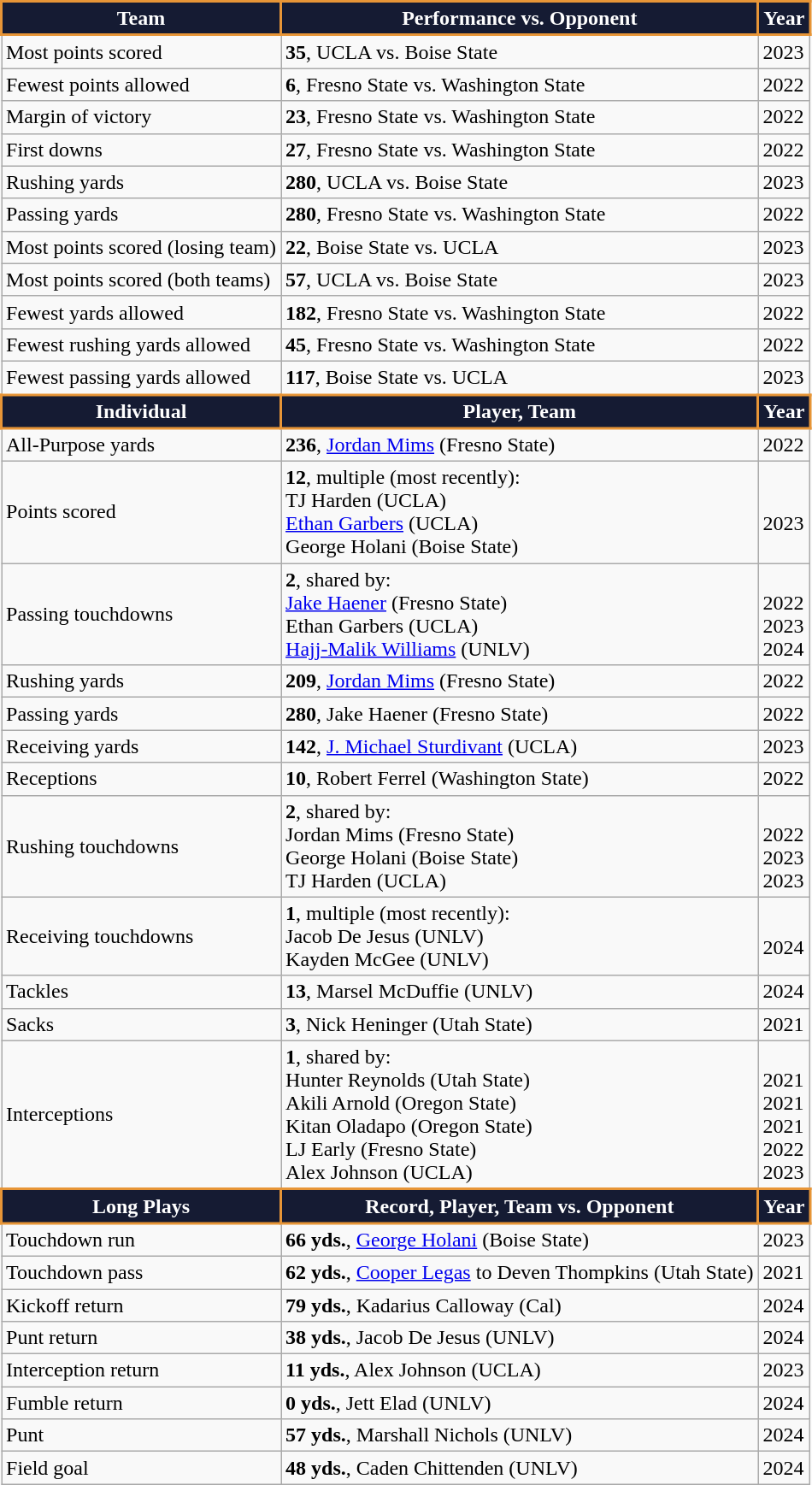<table class="wikitable">
<tr>
<th style="background:#151b33; color:#FFFFFF; border: 2px solid #e79537;">Team</th>
<th style="background:#151b33; color:#FFFFFF; border: 2px solid #e79537;">Performance vs. Opponent</th>
<th style="background:#151b33; color:#FFFFFF; border: 2px solid #e79537;">Year</th>
</tr>
<tr>
<td>Most points scored</td>
<td><strong>35</strong>, UCLA vs. Boise State</td>
<td>2023</td>
</tr>
<tr>
<td>Fewest points allowed</td>
<td><strong>6</strong>, Fresno State vs. Washington State</td>
<td>2022</td>
</tr>
<tr>
<td>Margin of victory</td>
<td><strong>23</strong>, Fresno State vs. Washington State</td>
<td>2022</td>
</tr>
<tr>
<td>First downs</td>
<td><strong>27</strong>, Fresno State vs. Washington State</td>
<td>2022</td>
</tr>
<tr>
<td>Rushing yards</td>
<td><strong>280</strong>, UCLA vs. Boise State</td>
<td>2023</td>
</tr>
<tr>
<td>Passing yards</td>
<td><strong>280</strong>, Fresno State vs. Washington State</td>
<td>2022</td>
</tr>
<tr>
<td>Most points scored (losing team)</td>
<td><strong>22</strong>, Boise State vs. UCLA</td>
<td>2023</td>
</tr>
<tr>
<td>Most points scored (both teams)</td>
<td><strong>57</strong>, UCLA vs. Boise State</td>
<td>2023</td>
</tr>
<tr>
<td>Fewest yards allowed</td>
<td><strong>182</strong>, Fresno State vs. Washington State</td>
<td>2022</td>
</tr>
<tr>
<td>Fewest rushing yards allowed</td>
<td><strong>45</strong>, Fresno State vs. Washington State</td>
<td>2022</td>
</tr>
<tr>
<td>Fewest passing yards allowed</td>
<td><strong>117</strong>, Boise State vs. UCLA</td>
<td>2023</td>
</tr>
<tr>
<th style="background:#151b33; color:#FFFFFF; border: 2px solid #e79537;">Individual</th>
<th style="background:#151b33; color:#FFFFFF; border: 2px solid #e79537;">Player, Team</th>
<th style="background:#151b33; color:#FFFFFF; border: 2px solid #e79537;">Year</th>
</tr>
<tr>
<td>All-Purpose yards</td>
<td><strong>236</strong>, <a href='#'>Jordan Mims</a> (Fresno State)</td>
<td>2022</td>
</tr>
<tr>
<td>Points scored</td>
<td><strong>12</strong>, multiple (most recently):<br>TJ Harden (UCLA)<br><a href='#'>Ethan Garbers</a> (UCLA)<br>George Holani (Boise State)</td>
<td><br>2023</td>
</tr>
<tr>
<td>Passing touchdowns</td>
<td><strong>2</strong>, shared by:<br><a href='#'>Jake Haener</a> (Fresno State)<br>Ethan Garbers (UCLA)<br><a href='#'>Hajj-Malik Williams</a> (UNLV)</td>
<td><br>2022<br>2023<br>2024</td>
</tr>
<tr>
<td>Rushing yards</td>
<td><strong>209</strong>, <a href='#'>Jordan Mims</a> (Fresno State)</td>
<td>2022</td>
</tr>
<tr>
<td>Passing yards</td>
<td><strong>280</strong>, Jake Haener (Fresno State)</td>
<td>2022</td>
</tr>
<tr>
<td>Receiving yards</td>
<td><strong>142</strong>, <a href='#'>J. Michael Sturdivant</a> (UCLA)</td>
<td>2023</td>
</tr>
<tr>
<td>Receptions</td>
<td><strong>10</strong>, Robert Ferrel (Washington State)</td>
<td>2022</td>
</tr>
<tr>
<td>Rushing touchdowns</td>
<td><strong>2</strong>, shared by:<br>Jordan Mims (Fresno State)<br>George Holani (Boise State)<br>TJ Harden (UCLA)</td>
<td><br>2022<br>2023<br>2023</td>
</tr>
<tr>
<td>Receiving touchdowns</td>
<td><strong>1</strong>, multiple (most recently):<br>Jacob De Jesus (UNLV)<br>Kayden McGee (UNLV)</td>
<td><br>2024</td>
</tr>
<tr>
<td>Tackles</td>
<td><strong>13</strong>, Marsel McDuffie (UNLV)</td>
<td>2024</td>
</tr>
<tr>
<td>Sacks</td>
<td><strong>3</strong>, Nick Heninger (Utah State)</td>
<td>2021</td>
</tr>
<tr>
<td>Interceptions</td>
<td><strong>1</strong>, shared by:<br>Hunter Reynolds (Utah State)<br>Akili Arnold (Oregon State)<br>Kitan Oladapo (Oregon State)<br>LJ Early (Fresno State)<br>Alex Johnson (UCLA)</td>
<td><br>2021<br>2021<br>2021<br>2022<br>2023</td>
</tr>
<tr>
<th style="background:#151b33; color:#FFFFFF; border: 2px solid #e79537;">Long Plays</th>
<th style="background:#151b33; color:#FFFFFF; border: 2px solid #e79537;">Record, Player, Team vs. Opponent</th>
<th style="background:#151b33; color:#FFFFFF; border: 2px solid #e79537;">Year</th>
</tr>
<tr>
<td>Touchdown run</td>
<td><strong>66 yds.</strong>, <a href='#'>George Holani</a> (Boise State)</td>
<td>2023</td>
</tr>
<tr>
<td>Touchdown pass</td>
<td><strong>62 yds.</strong>, <a href='#'>Cooper Legas</a> to Deven Thompkins (Utah State)</td>
<td>2021</td>
</tr>
<tr>
<td>Kickoff return</td>
<td><strong>79 yds.</strong>, Kadarius Calloway (Cal)</td>
<td>2024</td>
</tr>
<tr>
<td>Punt return</td>
<td><strong>38 yds.</strong>, Jacob De Jesus (UNLV)</td>
<td>2024</td>
</tr>
<tr>
<td>Interception return</td>
<td><strong>11 yds.</strong>, Alex Johnson (UCLA)</td>
<td>2023</td>
</tr>
<tr>
<td>Fumble return</td>
<td><strong>0 yds.</strong>, Jett Elad (UNLV)</td>
<td>2024</td>
</tr>
<tr>
<td>Punt</td>
<td><strong>57 yds.</strong>, Marshall Nichols (UNLV)</td>
<td>2024</td>
</tr>
<tr>
<td>Field goal</td>
<td><strong>48 yds.</strong>, Caden Chittenden (UNLV)</td>
<td>2024</td>
</tr>
</table>
